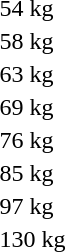<table>
<tr>
<td>54 kg<br></td>
<td></td>
<td></td>
<td></td>
</tr>
<tr>
<td>58 kg<br></td>
<td></td>
<td></td>
<td></td>
</tr>
<tr>
<td>63 kg<br></td>
<td></td>
<td></td>
<td></td>
</tr>
<tr>
<td>69 kg<br></td>
<td></td>
<td></td>
<td></td>
</tr>
<tr>
<td>76 kg<br></td>
<td></td>
<td></td>
<td></td>
</tr>
<tr>
<td>85 kg<br></td>
<td></td>
<td></td>
<td></td>
</tr>
<tr>
<td>97 kg<br></td>
<td></td>
<td></td>
<td></td>
</tr>
<tr>
<td>130 kg<br></td>
<td></td>
<td></td>
<td></td>
</tr>
</table>
